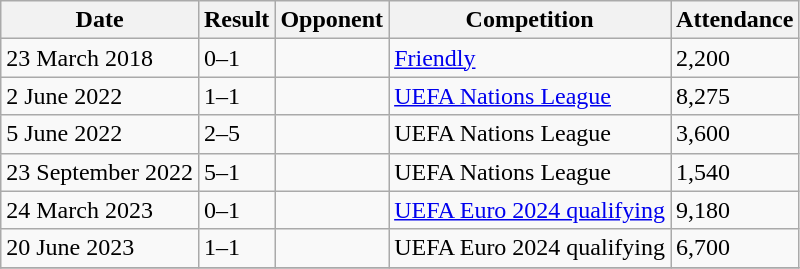<table class="wikitable">
<tr>
<th>Date</th>
<th>Result</th>
<th>Opponent</th>
<th>Competition</th>
<th>Attendance</th>
</tr>
<tr>
<td>23 March 2018</td>
<td>0–1</td>
<td></td>
<td><a href='#'>Friendly</a></td>
<td>2,200</td>
</tr>
<tr>
<td>2 June 2022</td>
<td>1–1</td>
<td></td>
<td><a href='#'>UEFA Nations League</a></td>
<td>8,275</td>
</tr>
<tr>
<td>5 June 2022</td>
<td>2–5</td>
<td></td>
<td>UEFA Nations League</td>
<td>3,600</td>
</tr>
<tr>
<td>23 September 2022</td>
<td>5–1</td>
<td></td>
<td>UEFA Nations League</td>
<td>1,540</td>
</tr>
<tr>
<td>24 March 2023</td>
<td>0–1</td>
<td></td>
<td><a href='#'>UEFA Euro 2024 qualifying</a></td>
<td>9,180</td>
</tr>
<tr>
<td>20 June 2023</td>
<td>1–1</td>
<td></td>
<td>UEFA Euro 2024 qualifying</td>
<td>6,700</td>
</tr>
<tr>
</tr>
</table>
